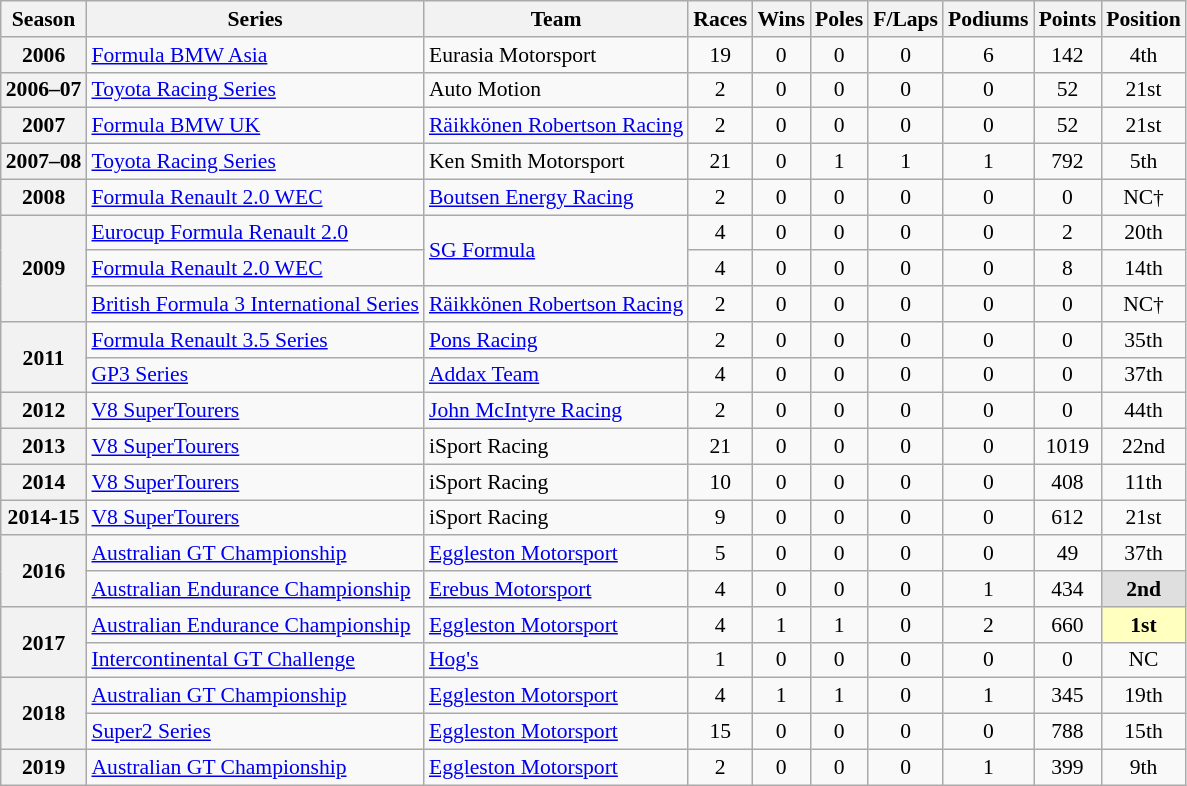<table class="wikitable" style="font-size: 90%; text-align:center">
<tr>
<th>Season</th>
<th>Series</th>
<th>Team</th>
<th>Races</th>
<th>Wins</th>
<th>Poles</th>
<th>F/Laps</th>
<th>Podiums</th>
<th>Points</th>
<th>Position</th>
</tr>
<tr>
<th>2006</th>
<td align=left><a href='#'>Formula BMW Asia</a></td>
<td align=left>Eurasia Motorsport</td>
<td>19</td>
<td>0</td>
<td>0</td>
<td>0</td>
<td>6</td>
<td>142</td>
<td>4th</td>
</tr>
<tr>
<th>2006–07</th>
<td align=left><a href='#'>Toyota Racing Series</a></td>
<td align=left>Auto Motion</td>
<td>2</td>
<td>0</td>
<td>0</td>
<td>0</td>
<td>0</td>
<td>52</td>
<td>21st</td>
</tr>
<tr>
<th>2007</th>
<td align=left><a href='#'>Formula BMW UK</a></td>
<td align=left><a href='#'>Räikkönen Robertson Racing</a></td>
<td>2</td>
<td>0</td>
<td>0</td>
<td>0</td>
<td>0</td>
<td>52</td>
<td>21st</td>
</tr>
<tr>
<th>2007–08</th>
<td align=left><a href='#'>Toyota Racing Series</a></td>
<td align=left>Ken Smith Motorsport</td>
<td>21</td>
<td>0</td>
<td>1</td>
<td>1</td>
<td>1</td>
<td>792</td>
<td>5th</td>
</tr>
<tr>
<th>2008</th>
<td align=left><a href='#'>Formula Renault 2.0 WEC</a></td>
<td align=left><a href='#'>Boutsen Energy Racing</a></td>
<td>2</td>
<td>0</td>
<td>0</td>
<td>0</td>
<td>0</td>
<td>0</td>
<td>NC†</td>
</tr>
<tr>
<th rowspan=3>2009</th>
<td align=left><a href='#'>Eurocup Formula Renault 2.0</a></td>
<td align=left rowspan=2><a href='#'>SG Formula</a></td>
<td>4</td>
<td>0</td>
<td>0</td>
<td>0</td>
<td>0</td>
<td>2</td>
<td>20th</td>
</tr>
<tr>
<td align=left><a href='#'>Formula Renault 2.0 WEC</a></td>
<td>4</td>
<td>0</td>
<td>0</td>
<td>0</td>
<td>0</td>
<td>8</td>
<td>14th</td>
</tr>
<tr>
<td align=left><a href='#'>British Formula 3 International Series</a></td>
<td align=left><a href='#'>Räikkönen Robertson Racing</a></td>
<td>2</td>
<td>0</td>
<td>0</td>
<td>0</td>
<td>0</td>
<td>0</td>
<td>NC†</td>
</tr>
<tr>
<th rowspan="2">2011</th>
<td align=left><a href='#'>Formula Renault 3.5 Series</a></td>
<td align=left><a href='#'>Pons Racing</a></td>
<td>2</td>
<td>0</td>
<td>0</td>
<td>0</td>
<td>0</td>
<td>0</td>
<td>35th</td>
</tr>
<tr>
<td align=left><a href='#'>GP3 Series</a></td>
<td align=left><a href='#'>Addax Team</a></td>
<td>4</td>
<td>0</td>
<td>0</td>
<td>0</td>
<td>0</td>
<td>0</td>
<td>37th</td>
</tr>
<tr>
<th>2012</th>
<td align=left><a href='#'>V8 SuperTourers</a></td>
<td align=left><a href='#'>John McIntyre Racing</a></td>
<td>2</td>
<td>0</td>
<td>0</td>
<td>0</td>
<td>0</td>
<td>0</td>
<td>44th</td>
</tr>
<tr>
<th>2013</th>
<td align=left><a href='#'>V8 SuperTourers</a></td>
<td align=left>iSport Racing</td>
<td>21</td>
<td>0</td>
<td>0</td>
<td>0</td>
<td>0</td>
<td>1019</td>
<td>22nd</td>
</tr>
<tr>
<th>2014</th>
<td align=left><a href='#'>V8 SuperTourers</a></td>
<td align=left>iSport Racing</td>
<td>10</td>
<td>0</td>
<td>0</td>
<td>0</td>
<td>0</td>
<td>408</td>
<td>11th</td>
</tr>
<tr>
<th>2014-15</th>
<td align=left><a href='#'>V8 SuperTourers</a></td>
<td align=left>iSport Racing</td>
<td>9</td>
<td>0</td>
<td>0</td>
<td>0</td>
<td>0</td>
<td>612</td>
<td>21st</td>
</tr>
<tr>
<th rowspan="2">2016</th>
<td align=left><a href='#'>Australian GT Championship</a></td>
<td align=left><a href='#'>Eggleston Motorsport</a></td>
<td>5</td>
<td>0</td>
<td>0</td>
<td>0</td>
<td>0</td>
<td>49</td>
<td>37th</td>
</tr>
<tr>
<td align=left><a href='#'>Australian Endurance Championship</a></td>
<td align=left><a href='#'>Erebus Motorsport</a></td>
<td>4</td>
<td>0</td>
<td>0</td>
<td>0</td>
<td>1</td>
<td>434</td>
<td style="background:#DFDFDF;"><strong>2nd</strong></td>
</tr>
<tr>
<th rowspan="2">2017</th>
<td align=left><a href='#'>Australian Endurance Championship</a></td>
<td align=left><a href='#'>Eggleston Motorsport</a></td>
<td>4</td>
<td>1</td>
<td>1</td>
<td>0</td>
<td>2</td>
<td>660</td>
<td style="background:#ffffbf;"><strong>1st</strong></td>
</tr>
<tr>
<td align=left><a href='#'>Intercontinental GT Challenge</a></td>
<td align=left><a href='#'>Hog's</a></td>
<td>1</td>
<td>0</td>
<td>0</td>
<td>0</td>
<td>0</td>
<td>0</td>
<td>NC</td>
</tr>
<tr>
<th rowspan="2">2018</th>
<td align=left><a href='#'>Australian GT Championship</a></td>
<td align=left><a href='#'>Eggleston Motorsport</a></td>
<td>4</td>
<td>1</td>
<td>1</td>
<td>0</td>
<td>1</td>
<td>345</td>
<td>19th</td>
</tr>
<tr>
<td align=left><a href='#'>Super2 Series</a></td>
<td align=left><a href='#'>Eggleston Motorsport</a></td>
<td>15</td>
<td>0</td>
<td>0</td>
<td>0</td>
<td>0</td>
<td>788</td>
<td>15th</td>
</tr>
<tr>
<th>2019</th>
<td align=left><a href='#'>Australian GT Championship</a></td>
<td align=left><a href='#'>Eggleston Motorsport</a></td>
<td>2</td>
<td>0</td>
<td>0</td>
<td>0</td>
<td>1</td>
<td>399</td>
<td>9th</td>
</tr>
</table>
